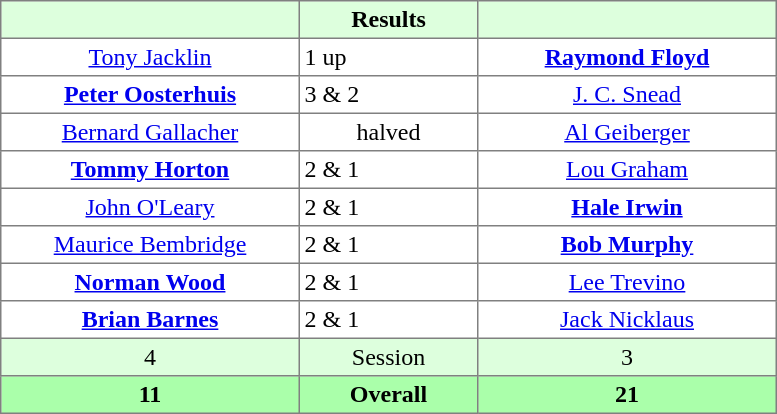<table border="1" cellpadding="3" style="border-collapse: collapse; text-align:center;">
<tr style="background:#dfd;">
<th style="width:12em;"> </th>
<th style="width:7em;">Results</th>
<th style="width:12em;"></th>
</tr>
<tr>
<td><a href='#'>Tony Jacklin</a></td>
<td align=left> 1 up</td>
<td><strong><a href='#'>Raymond Floyd</a></strong></td>
</tr>
<tr>
<td><strong><a href='#'>Peter Oosterhuis</a></strong></td>
<td align=left> 3 & 2</td>
<td><a href='#'>J. C. Snead</a></td>
</tr>
<tr>
<td><a href='#'>Bernard Gallacher</a></td>
<td>halved</td>
<td><a href='#'>Al Geiberger</a></td>
</tr>
<tr>
<td><strong><a href='#'>Tommy Horton</a></strong></td>
<td align=left> 2 & 1</td>
<td><a href='#'>Lou Graham</a></td>
</tr>
<tr>
<td><a href='#'>John O'Leary</a></td>
<td align=left> 2 & 1</td>
<td><strong><a href='#'>Hale Irwin</a></strong></td>
</tr>
<tr>
<td><a href='#'>Maurice Bembridge</a></td>
<td align=left> 2 & 1</td>
<td><strong><a href='#'>Bob Murphy</a></strong></td>
</tr>
<tr>
<td><strong><a href='#'>Norman Wood</a></strong></td>
<td align=left> 2 & 1</td>
<td><a href='#'>Lee Trevino</a></td>
</tr>
<tr>
<td><strong><a href='#'>Brian Barnes</a></strong></td>
<td align=left> 2 & 1</td>
<td><a href='#'>Jack Nicklaus</a></td>
</tr>
<tr style="background:#dfd;">
<td>4</td>
<td>Session</td>
<td>3</td>
</tr>
<tr style="background:#afa;">
<th>11</th>
<th>Overall</th>
<th>21</th>
</tr>
</table>
